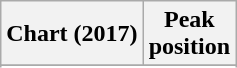<table class="wikitable plainrowheaders sortable" style="text-align:center;">
<tr>
<th scope="col">Chart (2017)</th>
<th scope="col">Peak<br>position</th>
</tr>
<tr>
</tr>
<tr>
</tr>
</table>
